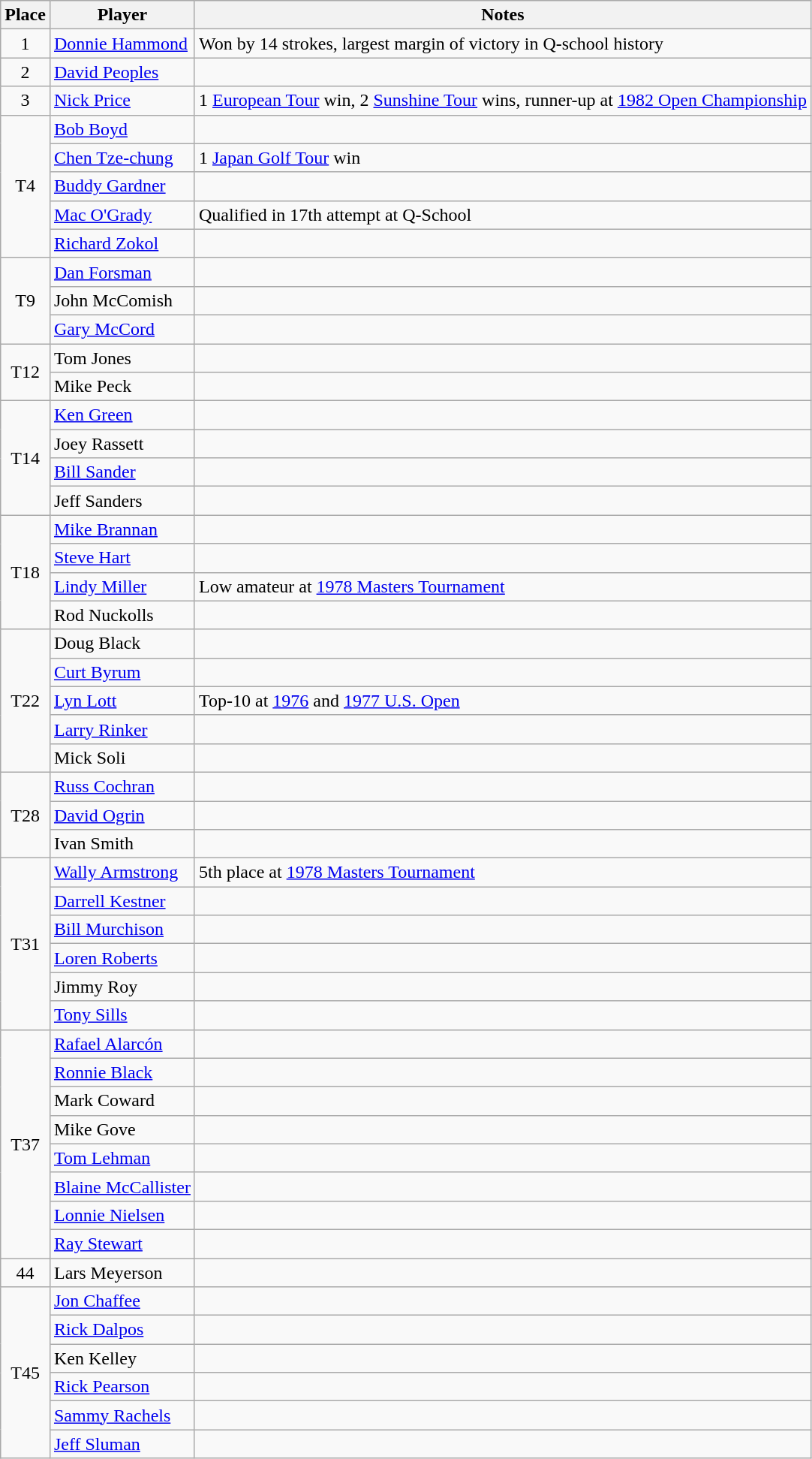<table class="wikitable sortable">
<tr>
<th>Place</th>
<th>Player</th>
<th>Notes</th>
</tr>
<tr>
<td align=center>1</td>
<td> <a href='#'>Donnie Hammond</a></td>
<td>Won by 14 strokes, largest margin of victory in Q-school history</td>
</tr>
<tr>
<td align=center>2</td>
<td> <a href='#'>David Peoples</a></td>
<td></td>
</tr>
<tr>
<td align=center>3</td>
<td> <a href='#'>Nick Price</a></td>
<td>1 <a href='#'>European Tour</a> win, 2 <a href='#'>Sunshine Tour</a> wins, runner-up at <a href='#'>1982 Open Championship</a></td>
</tr>
<tr>
<td rowspan=5 align=center>T4</td>
<td> <a href='#'>Bob Boyd</a></td>
<td></td>
</tr>
<tr>
<td> <a href='#'>Chen Tze-chung</a></td>
<td>1 <a href='#'>Japan Golf Tour</a> win</td>
</tr>
<tr>
<td> <a href='#'>Buddy Gardner</a></td>
<td></td>
</tr>
<tr>
<td> <a href='#'>Mac O'Grady</a></td>
<td>Qualified in 17th attempt at Q-School</td>
</tr>
<tr>
<td> <a href='#'>Richard Zokol</a></td>
<td></td>
</tr>
<tr>
<td rowspan=3 align=center>T9</td>
<td> <a href='#'>Dan Forsman</a></td>
<td></td>
</tr>
<tr>
<td> John McComish</td>
<td></td>
</tr>
<tr>
<td> <a href='#'>Gary McCord</a></td>
<td></td>
</tr>
<tr>
<td rowspan=2 align=center>T12</td>
<td> Tom Jones</td>
<td></td>
</tr>
<tr>
<td> Mike Peck</td>
<td></td>
</tr>
<tr>
<td rowspan=4 align=center>T14</td>
<td> <a href='#'>Ken Green</a></td>
<td></td>
</tr>
<tr>
<td> Joey Rassett</td>
<td></td>
</tr>
<tr>
<td> <a href='#'>Bill Sander</a></td>
<td></td>
</tr>
<tr>
<td> Jeff Sanders</td>
<td></td>
</tr>
<tr>
<td rowspan=4 align=center>T18</td>
<td> <a href='#'>Mike Brannan</a></td>
<td></td>
</tr>
<tr>
<td> <a href='#'>Steve Hart</a></td>
<td></td>
</tr>
<tr>
<td> <a href='#'>Lindy Miller</a></td>
<td>Low amateur at <a href='#'>1978 Masters Tournament</a></td>
</tr>
<tr>
<td> Rod Nuckolls</td>
<td></td>
</tr>
<tr>
<td rowspan=5 align=center>T22</td>
<td> Doug Black</td>
<td></td>
</tr>
<tr>
<td> <a href='#'>Curt Byrum</a></td>
<td></td>
</tr>
<tr>
<td> <a href='#'>Lyn Lott</a></td>
<td>Top-10 at <a href='#'>1976</a> and <a href='#'>1977 U.S. Open</a></td>
</tr>
<tr>
<td> <a href='#'>Larry Rinker</a></td>
<td></td>
</tr>
<tr>
<td> Mick Soli</td>
<td></td>
</tr>
<tr>
<td rowspan=3 align=center>T28</td>
<td> <a href='#'>Russ Cochran</a></td>
<td></td>
</tr>
<tr>
<td> <a href='#'>David Ogrin</a></td>
<td></td>
</tr>
<tr>
<td> Ivan Smith</td>
<td></td>
</tr>
<tr>
<td rowspan=6 align=center>T31</td>
<td> <a href='#'>Wally Armstrong</a></td>
<td>5th place at <a href='#'>1978 Masters Tournament</a></td>
</tr>
<tr>
<td> <a href='#'>Darrell Kestner</a></td>
<td></td>
</tr>
<tr>
<td> <a href='#'>Bill Murchison</a></td>
<td></td>
</tr>
<tr>
<td> <a href='#'>Loren Roberts</a></td>
<td></td>
</tr>
<tr>
<td> Jimmy Roy</td>
<td></td>
</tr>
<tr>
<td> <a href='#'>Tony Sills</a></td>
<td></td>
</tr>
<tr>
<td rowspan=8 align=center>T37</td>
<td> <a href='#'>Rafael Alarcón</a></td>
<td></td>
</tr>
<tr>
<td> <a href='#'>Ronnie Black</a></td>
<td></td>
</tr>
<tr>
<td> Mark Coward</td>
<td></td>
</tr>
<tr>
<td> Mike Gove</td>
<td></td>
</tr>
<tr>
<td> <a href='#'>Tom Lehman</a></td>
<td></td>
</tr>
<tr>
<td> <a href='#'>Blaine McCallister</a></td>
<td></td>
</tr>
<tr>
<td> <a href='#'>Lonnie Nielsen</a></td>
<td></td>
</tr>
<tr>
<td> <a href='#'>Ray Stewart</a></td>
<td></td>
</tr>
<tr>
<td align=center>44</td>
<td> Lars Meyerson</td>
<td></td>
</tr>
<tr>
<td rowspan=6 align=center>T45</td>
<td> <a href='#'>Jon Chaffee</a></td>
<td></td>
</tr>
<tr>
<td> <a href='#'>Rick Dalpos</a></td>
<td></td>
</tr>
<tr>
<td> Ken Kelley</td>
<td></td>
</tr>
<tr>
<td> <a href='#'>Rick Pearson</a></td>
<td></td>
</tr>
<tr>
<td> <a href='#'>Sammy Rachels</a></td>
<td></td>
</tr>
<tr>
<td> <a href='#'>Jeff Sluman</a></td>
<td></td>
</tr>
</table>
